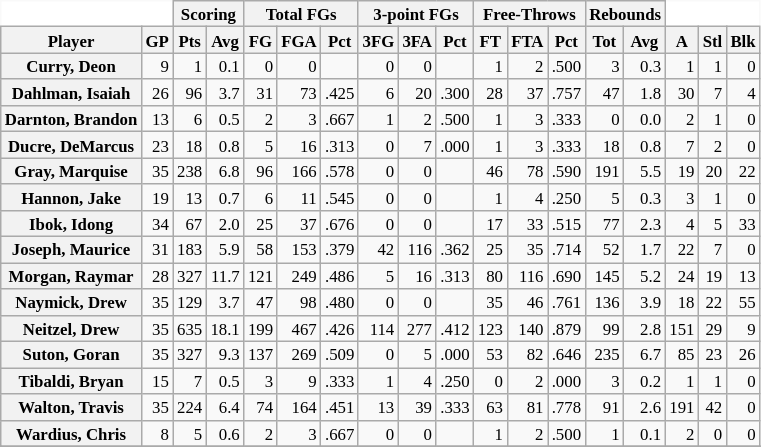<table class="wikitable sortable" border="1" style="font-size:70%;">
<tr>
<th colspan="2" style="border-top-style:hidden; border-left-style:hidden; background: white;"></th>
<th colspan="2" style=>Scoring</th>
<th colspan="3" style=>Total FGs</th>
<th colspan="3" style=>3-point FGs</th>
<th colspan="3" style=>Free-Throws</th>
<th colspan="2" style=>Rebounds</th>
<th colspan="4" style="border-top-style:hidden; border-right-style:hidden; background: white;"></th>
</tr>
<tr>
<th scope="col" style=>Player</th>
<th scope="col" style=>GP</th>
<th scope="col" style=>Pts</th>
<th scope="col" style=>Avg</th>
<th scope="col" style=>FG</th>
<th scope="col" style=>FGA</th>
<th scope="col" style=>Pct</th>
<th scope="col" style=>3FG</th>
<th scope="col" style=>3FA</th>
<th scope="col" style=>Pct</th>
<th scope="col" style=>FT</th>
<th scope="col" style=>FTA</th>
<th scope="col" style=>Pct</th>
<th scope="col" style=>Tot</th>
<th scope="col" style=>Avg</th>
<th scope="col" style=>A</th>
<th scope="col" style=>Stl</th>
<th scope="col" style=>Blk</th>
</tr>
<tr>
<th style=white-space:nowrap>Curry, Deon</th>
<td align="right">9</td>
<td align="right">1</td>
<td align="right">0.1</td>
<td align="right">0</td>
<td align="right">0</td>
<td align="right"></td>
<td align="right">0</td>
<td align="right">0</td>
<td align="right"></td>
<td align="right">1</td>
<td align="right">2</td>
<td align="right">.500</td>
<td align="right">3</td>
<td align="right">0.3</td>
<td align="right">1</td>
<td align="right">1</td>
<td align="right">0</td>
</tr>
<tr>
<th style=white-space:nowrap>Dahlman, Isaiah</th>
<td align="right">26</td>
<td align="right">96</td>
<td align="right">3.7</td>
<td align="right">31</td>
<td align="right">73</td>
<td align="right">.425</td>
<td align="right">6</td>
<td align="right">20</td>
<td align="right">.300</td>
<td align="right">28</td>
<td align="right">37</td>
<td align="right">.757</td>
<td align="right">47</td>
<td align="right">1.8</td>
<td align="right">30</td>
<td align="right">7</td>
<td align="right">4</td>
</tr>
<tr>
<th style=white-space:nowrap>Darnton, Brandon</th>
<td align="right">13</td>
<td align="right">6</td>
<td align="right">0.5</td>
<td align="right">2</td>
<td align="right">3</td>
<td align="right">.667</td>
<td align="right">1</td>
<td align="right">2</td>
<td align="right">.500</td>
<td align="right">1</td>
<td align="right">3</td>
<td align="right">.333</td>
<td align="right">0</td>
<td align="right">0.0</td>
<td align="right">2</td>
<td align="right">1</td>
<td align="right">0</td>
</tr>
<tr>
<th style=white-space:nowrap>Ducre, DeMarcus</th>
<td align="right">23</td>
<td align="right">18</td>
<td align="right">0.8</td>
<td align="right">5</td>
<td align="right">16</td>
<td align="right">.313</td>
<td align="right">0</td>
<td align="right">7</td>
<td align="right">.000</td>
<td align="right">1</td>
<td align="right">3</td>
<td align="right">.333</td>
<td align="right">18</td>
<td align="right">0.8</td>
<td align="right">7</td>
<td align="right">2</td>
<td align="right">0</td>
</tr>
<tr>
<th style=white-space:nowrap>Gray, Marquise</th>
<td align="right">35</td>
<td align="right">238</td>
<td align="right">6.8</td>
<td align="right">96</td>
<td align="right">166</td>
<td align="right">.578</td>
<td align="right">0</td>
<td align="right">0</td>
<td align="right"></td>
<td align="right">46</td>
<td align="right">78</td>
<td align="right">.590</td>
<td align="right">191</td>
<td align="right">5.5</td>
<td align="right">19</td>
<td align="right">20</td>
<td align="right">22</td>
</tr>
<tr>
<th style=white-space:nowrap>Hannon, Jake</th>
<td align="right" style=>19</td>
<td align="right">13</td>
<td align="right">0.7</td>
<td align="right">6</td>
<td align="right">11</td>
<td align="right">.545</td>
<td align="right">0</td>
<td align="right">0</td>
<td align="right"></td>
<td align="right">1</td>
<td align="right">4</td>
<td align="right">.250</td>
<td align="right">5</td>
<td align="right">0.3</td>
<td align="right">3</td>
<td align="right">1</td>
<td align="right">0</td>
</tr>
<tr>
<th style=white-space:nowrap>Ibok, Idong</th>
<td align="right" style=>34</td>
<td align="right">67</td>
<td align="right">2.0</td>
<td align="right">25</td>
<td align="right">37</td>
<td align="right">.676</td>
<td align="right">0</td>
<td align="right">0</td>
<td align="right"></td>
<td align="right">17</td>
<td align="right">33</td>
<td align="right">.515</td>
<td align="right">77</td>
<td align="right">2.3</td>
<td align="right">4</td>
<td align="right">5</td>
<td align="right">33</td>
</tr>
<tr>
<th style=white-space:nowrap>Joseph, Maurice</th>
<td align="right" style=>31</td>
<td align="right">183</td>
<td align="right">5.9</td>
<td align="right">58</td>
<td align="right">153</td>
<td align="right">.379</td>
<td align="right">42</td>
<td align="right">116</td>
<td align="right">.362</td>
<td align="right">25</td>
<td align="right">35</td>
<td align="right">.714</td>
<td align="right">52</td>
<td align="right">1.7</td>
<td align="right">22</td>
<td align="right">7</td>
<td align="right">0</td>
</tr>
<tr>
<th style=white-space:nowrap>Morgan, Raymar</th>
<td align="right">28</td>
<td align="right">327</td>
<td align="right">11.7</td>
<td align="right">121</td>
<td align="right">249</td>
<td align="right">.486</td>
<td align="right">5</td>
<td align="right">16</td>
<td align="right">.313</td>
<td align="right">80</td>
<td align="right">116</td>
<td align="right">.690</td>
<td align="right">145</td>
<td align="right">5.2</td>
<td align="right">24</td>
<td align="right">19</td>
<td align="right">13</td>
</tr>
<tr>
<th style=white-space:nowrap>Naymick, Drew</th>
<td align="right">35</td>
<td align="right">129</td>
<td align="right">3.7</td>
<td align="right">47</td>
<td align="right">98</td>
<td align="right">.480</td>
<td align="right">0</td>
<td align="right">0</td>
<td align="right"></td>
<td align="right">35</td>
<td align="right">46</td>
<td align="right">.761</td>
<td align="right">136</td>
<td align="right">3.9</td>
<td align="right">18</td>
<td align="right">22</td>
<td align="right">55</td>
</tr>
<tr>
<th style=white-space:nowrap>Neitzel, Drew</th>
<td align="right">35</td>
<td align="right">635</td>
<td align="right">18.1</td>
<td align="right">199</td>
<td align="right">467</td>
<td align="right">.426</td>
<td align="right">114</td>
<td align="right">277</td>
<td align="right">.412</td>
<td align="right">123</td>
<td align="right">140</td>
<td align="right">.879</td>
<td align="right">99</td>
<td align="right">2.8</td>
<td align="right">151</td>
<td align="right">29</td>
<td align="right">9</td>
</tr>
<tr>
<th style=white-space:nowrap>Suton, Goran</th>
<td align="right">35</td>
<td align="right">327</td>
<td align="right">9.3</td>
<td align="right">137</td>
<td align="right">269</td>
<td align="right">.509</td>
<td align="right">0</td>
<td align="right">5</td>
<td align="right">.000</td>
<td align="right">53</td>
<td align="right">82</td>
<td align="right">.646</td>
<td align="right">235</td>
<td align="right">6.7</td>
<td align="right">85</td>
<td align="right">23</td>
<td align="right">26</td>
</tr>
<tr>
<th style=white-space:nowrap>Tibaldi, Bryan</th>
<td align="right">15</td>
<td align="right">7</td>
<td align="right">0.5</td>
<td align="right">3</td>
<td align="right">9</td>
<td align="right">.333</td>
<td align="right">1</td>
<td align="right">4</td>
<td align="right">.250</td>
<td align="right">0</td>
<td align="right">2</td>
<td align="right">.000</td>
<td align="right">3</td>
<td align="right">0.2</td>
<td align="right">1</td>
<td align="right">1</td>
<td align="right">0</td>
</tr>
<tr>
<th style=white-space:nowrap>Walton, Travis</th>
<td align="right">35</td>
<td align="right">224</td>
<td align="right">6.4</td>
<td align="right">74</td>
<td align="right">164</td>
<td align="right">.451</td>
<td align="right">13</td>
<td align="right">39</td>
<td align="right">.333</td>
<td align="right">63</td>
<td align="right">81</td>
<td align="right">.778</td>
<td align="right">91</td>
<td align="right">2.6</td>
<td align="right">191</td>
<td align="right">42</td>
<td align="right">0</td>
</tr>
<tr>
<th style=white-space:nowrap>Wardius, Chris</th>
<td align="right">8</td>
<td align="right">5</td>
<td align="right">0.6</td>
<td align="right">2</td>
<td align="right">3</td>
<td align="right">.667</td>
<td align="right">0</td>
<td align="right">0</td>
<td align="right"></td>
<td align="right">1</td>
<td align="right">2</td>
<td align="right">.500</td>
<td align="right">1</td>
<td align="right">0.1</td>
<td align="right">2</td>
<td align="right">0</td>
<td align="right">0</td>
</tr>
<tr>
</tr>
<tr class="sortbottom">
</tr>
</table>
